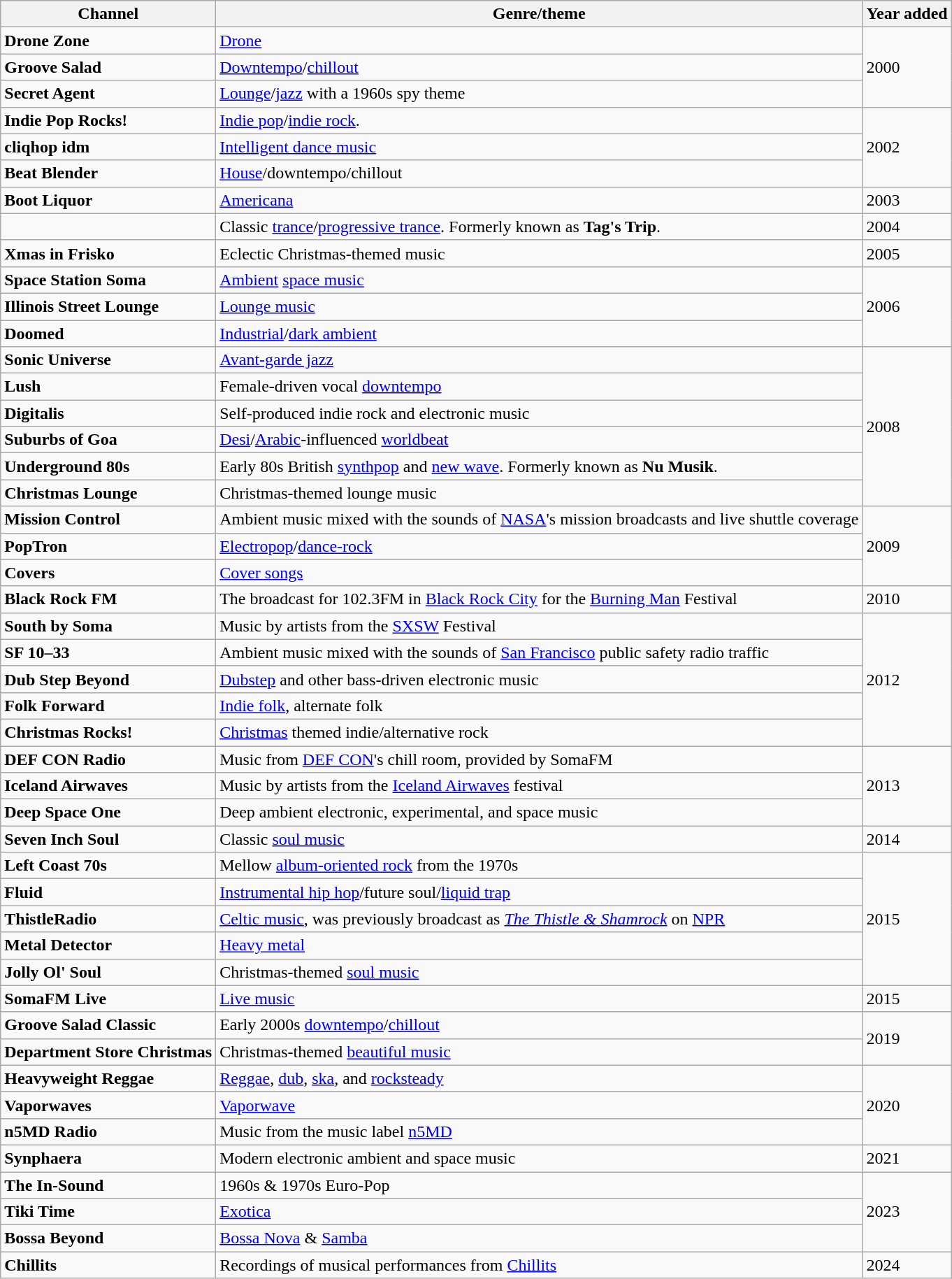<table class="wikitable sortable">
<tr>
<th>Channel</th>
<th>Genre/theme</th>
<th>Year added</th>
</tr>
<tr>
<td><strong>Drone Zone</strong></td>
<td><a href='#'>Drone</a></td>
<td rowspan="3">2000</td>
</tr>
<tr>
<td><strong>Groove Salad</strong></td>
<td><a href='#'>Downtempo</a>/<a href='#'>chillout</a></td>
</tr>
<tr>
<td><strong>Secret Agent</strong></td>
<td><a href='#'>Lounge</a>/<a href='#'>jazz</a> with a 1960s spy theme</td>
</tr>
<tr>
<td><strong>Indie Pop Rocks!</strong></td>
<td><a href='#'>Indie pop</a>/<a href='#'>indie rock</a>.</td>
<td rowspan="3">2002</td>
</tr>
<tr>
<td><strong>cliqhop idm</strong></td>
<td><a href='#'>Intelligent dance music</a></td>
</tr>
<tr>
<td><strong>Beat Blender</strong></td>
<td><a href='#'>House</a>/downtempo/chillout</td>
</tr>
<tr>
<td><strong>Boot Liquor</strong></td>
<td><a href='#'>Americana</a></td>
<td>2003</td>
</tr>
<tr>
<td><strong></strong></td>
<td>Classic <a href='#'>trance</a>/<a href='#'>progressive trance</a>. Formerly known as <strong>Tag's Trip</strong>.</td>
<td>2004</td>
</tr>
<tr>
<td><strong>Xmas in Frisko</strong></td>
<td>Eclectic Christmas-themed music</td>
<td>2005</td>
</tr>
<tr>
<td><strong>Space Station Soma</strong></td>
<td><a href='#'>Ambient</a> <a href='#'>space music</a></td>
<td rowspan="3">2006</td>
</tr>
<tr>
<td><strong>Illinois Street Lounge</strong></td>
<td><a href='#'>Lounge music</a></td>
</tr>
<tr>
<td><strong>Doomed</strong></td>
<td><a href='#'>Industrial</a>/<a href='#'>dark ambient</a></td>
</tr>
<tr>
<td><strong>Sonic Universe</strong></td>
<td><a href='#'>Avant-garde jazz</a></td>
<td rowspan="6">2008</td>
</tr>
<tr>
<td><strong>Lush</strong></td>
<td>Female-driven vocal <a href='#'>downtempo</a></td>
</tr>
<tr>
<td><strong>Digitalis</strong></td>
<td>Self-produced indie rock and electronic music</td>
</tr>
<tr>
<td><strong>Suburbs of Goa</strong></td>
<td><a href='#'>Desi</a>/<a href='#'>Arabic</a>-influenced <a href='#'>worldbeat</a></td>
</tr>
<tr>
<td><strong>Underground 80s</strong></td>
<td>Early 80s British <a href='#'>synthpop</a> and <a href='#'>new wave</a>. Formerly known as <strong>Nu Musik</strong>.</td>
</tr>
<tr>
<td><strong>Christmas Lounge</strong></td>
<td>Christmas-themed lounge music</td>
</tr>
<tr>
<td><strong>Mission Control</strong></td>
<td>Ambient music mixed with the sounds of <a href='#'>NASA</a>'s mission broadcasts and live shuttle coverage</td>
<td rowspan="3">2009</td>
</tr>
<tr>
<td><strong>PopTron</strong></td>
<td><a href='#'>Electropop</a>/<a href='#'>dance-rock</a></td>
</tr>
<tr>
<td><strong>Covers</strong></td>
<td><a href='#'>Cover songs</a></td>
</tr>
<tr>
<td><strong>Black Rock FM</strong></td>
<td>The broadcast for 102.3FM in <a href='#'>Black Rock City</a> for the <a href='#'>Burning Man</a> Festival</td>
<td>2010</td>
</tr>
<tr>
<td><strong>South by Soma</strong></td>
<td>Music by artists from the <a href='#'>SXSW</a> Festival</td>
<td rowspan="5">2012</td>
</tr>
<tr>
<td><strong>SF 10–33</strong></td>
<td>Ambient music mixed with the sounds of <a href='#'>San Francisco</a> public safety radio traffic</td>
</tr>
<tr>
<td><strong>Dub Step Beyond</strong></td>
<td><a href='#'>Dubstep</a> and other bass-driven electronic music</td>
</tr>
<tr>
<td><strong>Folk Forward</strong></td>
<td><a href='#'>Indie folk</a>, alternate folk</td>
</tr>
<tr>
<td><strong>Christmas Rocks!</strong></td>
<td><a href='#'>Christmas</a> themed indie/alternative rock</td>
</tr>
<tr>
<td><strong>DEF CON Radio</strong></td>
<td>Music from <a href='#'>DEF CON</a>'s chill room, provided by SomaFM</td>
<td rowspan="3">2013</td>
</tr>
<tr>
<td><strong>Iceland Airwaves</strong></td>
<td>Music by artists from the <a href='#'>Iceland Airwaves</a> festival</td>
</tr>
<tr>
<td><strong>Deep Space One</strong></td>
<td>Deep ambient electronic, experimental, and space music</td>
</tr>
<tr>
<td><strong>Seven Inch Soul</strong></td>
<td>Classic <a href='#'>soul music</a></td>
<td>2014</td>
</tr>
<tr>
<td><strong>Left Coast 70s</strong></td>
<td>Mellow <a href='#'>album-oriented rock</a> from the 1970s</td>
<td rowspan="5">2015</td>
</tr>
<tr>
<td><strong>Fluid</strong></td>
<td><a href='#'>Instrumental hip hop</a>/future soul/<a href='#'>liquid trap</a></td>
</tr>
<tr>
<td><strong>ThistleRadio</strong></td>
<td><a href='#'>Celtic music</a>, was previously broadcast as <em><a href='#'>The Thistle & Shamrock</a></em> on <a href='#'>NPR</a></td>
</tr>
<tr>
<td><strong>Metal Detector</strong></td>
<td><a href='#'>Heavy metal</a></td>
</tr>
<tr>
<td><strong>Jolly Ol' Soul</strong></td>
<td>Christmas-themed <a href='#'>soul music</a></td>
</tr>
<tr>
<td><strong>SomaFM Live</strong></td>
<td><a href='#'>Live music</a></td>
<td>2015</td>
</tr>
<tr>
<td><strong>Groove Salad Classic</strong></td>
<td>Early 2000s <a href='#'>downtempo</a>/<a href='#'>chillout</a></td>
<td rowspan="2">2019</td>
</tr>
<tr>
<td><strong>Department Store Christmas</strong></td>
<td>Christmas-themed <a href='#'>beautiful music</a></td>
</tr>
<tr>
<td><strong>Heavyweight Reggae</strong></td>
<td><a href='#'>Reggae</a>, <a href='#'>dub</a>, <a href='#'>ska</a>, and <a href='#'>rocksteady</a></td>
<td rowspan="3">2020</td>
</tr>
<tr>
<td><strong>Vaporwaves</strong></td>
<td><a href='#'>Vaporwave</a></td>
</tr>
<tr>
<td><strong>n5MD Radio</strong></td>
<td>Music from the music label <a href='#'>n5MD</a></td>
</tr>
<tr>
<td><strong>Synphaera</strong></td>
<td>Modern electronic ambient and space music</td>
<td>2021</td>
</tr>
<tr>
<td><strong>The In-Sound</strong></td>
<td>1960s & 1970s Euro-Pop</td>
<td rowspan="3">2023</td>
</tr>
<tr>
<td><strong>Tiki Time</strong></td>
<td><a href='#'>Exotica</a></td>
</tr>
<tr>
<td><strong>Bossa Beyond</strong></td>
<td><a href='#'>Bossa Nova</a> & <a href='#'>Samba</a></td>
</tr>
<tr>
<td><strong>Chillits</strong></td>
<td>Recordings of musical performances from <a href='#'>Chillits</a></td>
<td>2024</td>
</tr>
</table>
